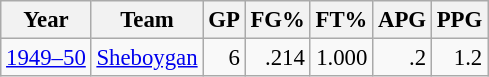<table class="wikitable sortable" style="font-size:95%; text-align:right;">
<tr>
<th>Year</th>
<th>Team</th>
<th>GP</th>
<th>FG%</th>
<th>FT%</th>
<th>APG</th>
<th>PPG</th>
</tr>
<tr>
<td style="text-align:left;"><a href='#'>1949–50</a></td>
<td style="text-align:left;"><a href='#'>Sheboygan</a></td>
<td>6</td>
<td>.214</td>
<td>1.000</td>
<td>.2</td>
<td>1.2</td>
</tr>
</table>
